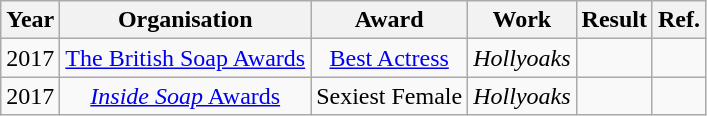<table class="wikitable plainrowheaders" style="text-align:center;">
<tr>
<th>Year</th>
<th>Organisation</th>
<th>Award</th>
<th>Work</th>
<th>Result</th>
<th>Ref.</th>
</tr>
<tr>
<td>2017</td>
<td><a href='#'>The British Soap Awards</a></td>
<td><a href='#'>Best Actress</a></td>
<td><em>Hollyoaks</em></td>
<td></td>
<td></td>
</tr>
<tr>
<td>2017</td>
<td><a href='#'><em>Inside Soap</em> Awards</a></td>
<td>Sexiest Female</td>
<td><em>Hollyoaks</em></td>
<td></td>
<td></td>
</tr>
</table>
